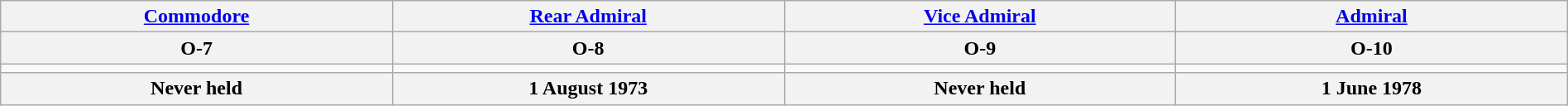<table class="wikitable" style="margin:auto; width:100%;">
<tr>
<th><a href='#'>Commodore</a></th>
<th><a href='#'>Rear Admiral</a></th>
<th><a href='#'>Vice Admiral</a></th>
<th><a href='#'>Admiral</a></th>
</tr>
<tr>
<th>O-7</th>
<th>O-8</th>
<th>O-9</th>
<th>O-10</th>
</tr>
<tr>
<td style="text-align:center; width:16%;"></td>
<td style="text-align:center; width:16%;"></td>
<td style="text-align:center; width:16%;"></td>
<td style="text-align:center; width:16%;"></td>
</tr>
<tr>
<th>Never held</th>
<th>1 August 1973</th>
<th>Never held</th>
<th>1 June 1978</th>
</tr>
</table>
